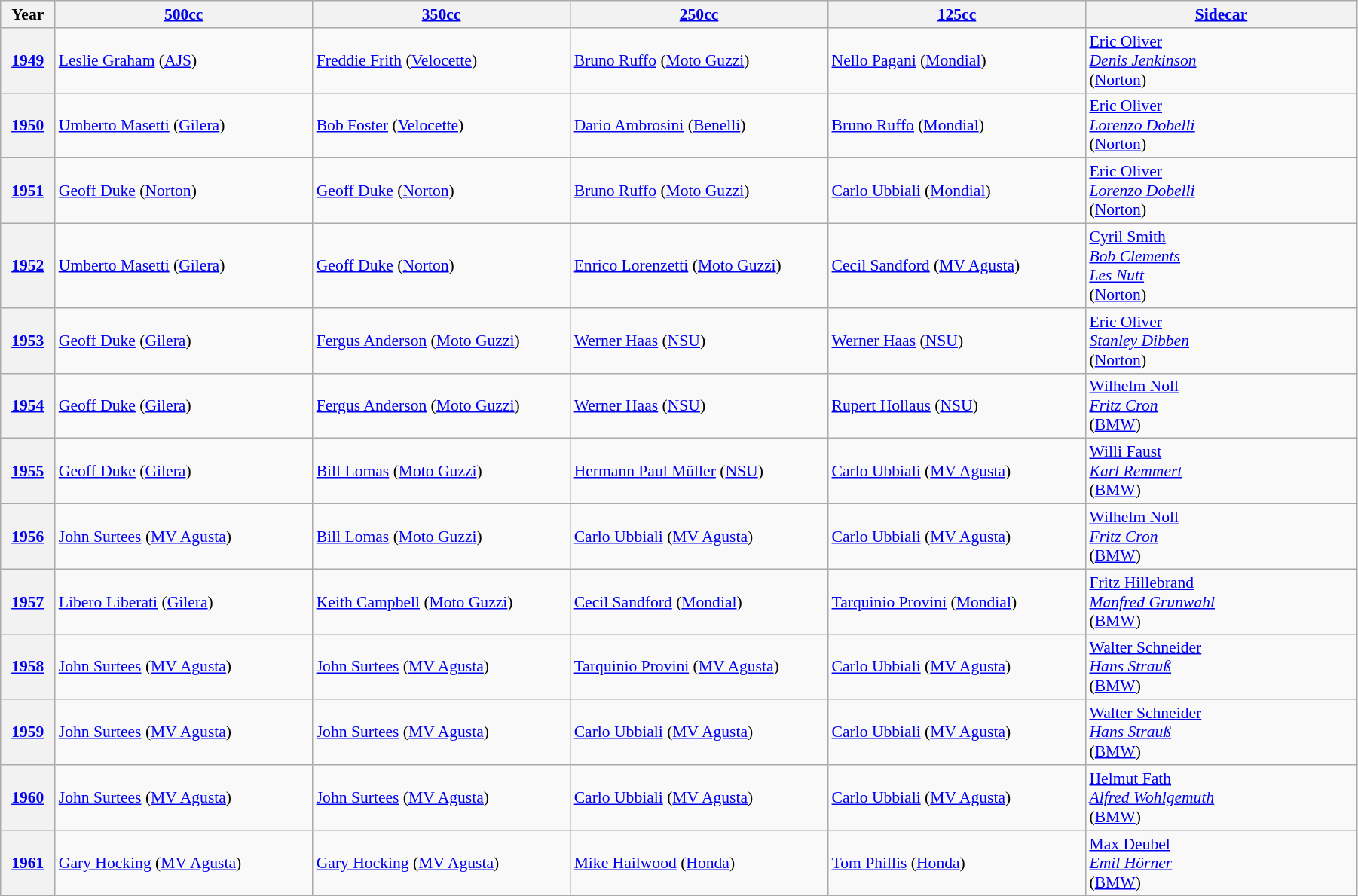<table class="wikitable" width="95%" style="font-size:90%">
<tr>
<th width=4%>Year</th>
<th width=19%><a href='#'>500cc</a></th>
<th width=19%><a href='#'>350cc</a></th>
<th width=19%><a href='#'>250cc</a></th>
<th width=19%><a href='#'>125cc</a></th>
<th width=20%><a href='#'>Sidecar</a></th>
</tr>
<tr>
<th><a href='#'>1949</a></th>
<td> <a href='#'>Leslie Graham</a> (<a href='#'>AJS</a>)</td>
<td> <a href='#'>Freddie Frith</a> (<a href='#'>Velocette</a>)</td>
<td> <a href='#'>Bruno Ruffo</a> (<a href='#'>Moto Guzzi</a>)</td>
<td> <a href='#'>Nello Pagani</a> (<a href='#'>Mondial</a>)</td>
<td> <a href='#'>Eric Oliver</a><br> <em><a href='#'>Denis Jenkinson</a></em><br>(<a href='#'>Norton</a>)</td>
</tr>
<tr>
<th><a href='#'>1950</a></th>
<td> <a href='#'>Umberto Masetti</a> (<a href='#'>Gilera</a>)</td>
<td> <a href='#'>Bob Foster</a> (<a href='#'>Velocette</a>)</td>
<td> <a href='#'>Dario Ambrosini</a> (<a href='#'>Benelli</a>)</td>
<td> <a href='#'>Bruno Ruffo</a> (<a href='#'>Mondial</a>)</td>
<td> <a href='#'>Eric Oliver</a><br> <em><a href='#'>Lorenzo Dobelli</a></em><br>(<a href='#'>Norton</a>)</td>
</tr>
<tr>
<th><a href='#'>1951</a></th>
<td> <a href='#'>Geoff Duke</a> (<a href='#'>Norton</a>)</td>
<td> <a href='#'>Geoff Duke</a> (<a href='#'>Norton</a>)</td>
<td> <a href='#'>Bruno Ruffo</a> (<a href='#'>Moto Guzzi</a>)</td>
<td> <a href='#'>Carlo Ubbiali</a> (<a href='#'>Mondial</a>)</td>
<td> <a href='#'>Eric Oliver</a><br> <em><a href='#'>Lorenzo Dobelli</a></em><br>(<a href='#'>Norton</a>)</td>
</tr>
<tr>
<th><a href='#'>1952</a></th>
<td> <a href='#'>Umberto Masetti</a> (<a href='#'>Gilera</a>)</td>
<td> <a href='#'>Geoff Duke</a> (<a href='#'>Norton</a>)</td>
<td> <a href='#'>Enrico Lorenzetti</a> (<a href='#'>Moto Guzzi</a>)</td>
<td> <a href='#'>Cecil Sandford</a> (<a href='#'>MV Agusta</a>)</td>
<td> <a href='#'>Cyril Smith</a><br> <em><a href='#'>Bob Clements</a><br> <a href='#'>Les Nutt</a></em><br>(<a href='#'>Norton</a>)</td>
</tr>
<tr>
<th><a href='#'>1953</a></th>
<td> <a href='#'>Geoff Duke</a> (<a href='#'>Gilera</a>)</td>
<td> <a href='#'>Fergus Anderson</a> (<a href='#'>Moto Guzzi</a>)</td>
<td> <a href='#'>Werner Haas</a> (<a href='#'>NSU</a>)</td>
<td> <a href='#'>Werner Haas</a> (<a href='#'>NSU</a>)</td>
<td> <a href='#'>Eric Oliver</a><br> <em><a href='#'>Stanley Dibben</a></em><br>(<a href='#'>Norton</a>)</td>
</tr>
<tr>
<th><a href='#'>1954</a></th>
<td> <a href='#'>Geoff Duke</a> (<a href='#'>Gilera</a>)</td>
<td> <a href='#'>Fergus Anderson</a> (<a href='#'>Moto Guzzi</a>)</td>
<td> <a href='#'>Werner Haas</a> (<a href='#'>NSU</a>)</td>
<td> <a href='#'>Rupert Hollaus</a> (<a href='#'>NSU</a>)</td>
<td> <a href='#'>Wilhelm Noll</a><br> <em><a href='#'>Fritz Cron</a></em><br>(<a href='#'>BMW</a>)</td>
</tr>
<tr>
<th><a href='#'>1955</a></th>
<td> <a href='#'>Geoff Duke</a> (<a href='#'>Gilera</a>)</td>
<td> <a href='#'>Bill Lomas</a> (<a href='#'>Moto Guzzi</a>)</td>
<td> <a href='#'>Hermann Paul Müller</a> (<a href='#'>NSU</a>)</td>
<td> <a href='#'>Carlo Ubbiali</a> (<a href='#'>MV Agusta</a>)</td>
<td> <a href='#'>Willi Faust</a><br> <em><a href='#'>Karl Remmert</a></em><br>(<a href='#'>BMW</a>)</td>
</tr>
<tr>
<th><a href='#'>1956</a></th>
<td> <a href='#'>John Surtees</a> (<a href='#'>MV Agusta</a>)</td>
<td> <a href='#'>Bill Lomas</a> (<a href='#'>Moto Guzzi</a>)</td>
<td> <a href='#'>Carlo Ubbiali</a> (<a href='#'>MV Agusta</a>)</td>
<td> <a href='#'>Carlo Ubbiali</a> (<a href='#'>MV Agusta</a>)</td>
<td> <a href='#'>Wilhelm Noll</a><br> <em><a href='#'>Fritz Cron</a></em><br>(<a href='#'>BMW</a>)</td>
</tr>
<tr>
<th><a href='#'>1957</a></th>
<td> <a href='#'>Libero Liberati</a> (<a href='#'>Gilera</a>)</td>
<td> <a href='#'>Keith Campbell</a> (<a href='#'>Moto Guzzi</a>)</td>
<td> <a href='#'>Cecil Sandford</a> (<a href='#'>Mondial</a>)</td>
<td> <a href='#'>Tarquinio Provini</a> (<a href='#'>Mondial</a>)</td>
<td> <a href='#'>Fritz Hillebrand</a><br> <em><a href='#'>Manfred Grunwahl</a></em><br>(<a href='#'>BMW</a>)</td>
</tr>
<tr>
<th><a href='#'>1958</a></th>
<td> <a href='#'>John Surtees</a> (<a href='#'>MV Agusta</a>)</td>
<td> <a href='#'>John Surtees</a> (<a href='#'>MV Agusta</a>)</td>
<td> <a href='#'>Tarquinio Provini</a> (<a href='#'>MV Agusta</a>)</td>
<td> <a href='#'>Carlo Ubbiali</a> (<a href='#'>MV Agusta</a>)</td>
<td> <a href='#'>Walter Schneider</a><br> <em><a href='#'>Hans Strauß</a></em><br>(<a href='#'>BMW</a>)</td>
</tr>
<tr>
<th><a href='#'>1959</a></th>
<td> <a href='#'>John Surtees</a> (<a href='#'>MV Agusta</a>)</td>
<td> <a href='#'>John Surtees</a> (<a href='#'>MV Agusta</a>)</td>
<td> <a href='#'>Carlo Ubbiali</a> (<a href='#'>MV Agusta</a>)</td>
<td> <a href='#'>Carlo Ubbiali</a> (<a href='#'>MV Agusta</a>)</td>
<td> <a href='#'>Walter Schneider</a><br> <em><a href='#'>Hans Strauß</a></em><br>(<a href='#'>BMW</a>)</td>
</tr>
<tr>
<th><a href='#'>1960</a></th>
<td> <a href='#'>John Surtees</a> (<a href='#'>MV Agusta</a>)</td>
<td> <a href='#'>John Surtees</a> (<a href='#'>MV Agusta</a>)</td>
<td> <a href='#'>Carlo Ubbiali</a> (<a href='#'>MV Agusta</a>)</td>
<td> <a href='#'>Carlo Ubbiali</a> (<a href='#'>MV Agusta</a>)</td>
<td> <a href='#'>Helmut Fath</a><br> <em><a href='#'>Alfred Wohlgemuth</a></em><br>(<a href='#'>BMW</a>)</td>
</tr>
<tr>
<th><a href='#'>1961</a></th>
<td> <a href='#'>Gary Hocking</a> (<a href='#'>MV Agusta</a>)</td>
<td> <a href='#'>Gary Hocking</a> (<a href='#'>MV Agusta</a>)</td>
<td> <a href='#'>Mike Hailwood</a> (<a href='#'>Honda</a>)</td>
<td> <a href='#'>Tom Phillis</a> (<a href='#'>Honda</a>)</td>
<td> <a href='#'>Max Deubel</a><br> <em><a href='#'>Emil Hörner</a></em><br>(<a href='#'>BMW</a>)</td>
</tr>
</table>
